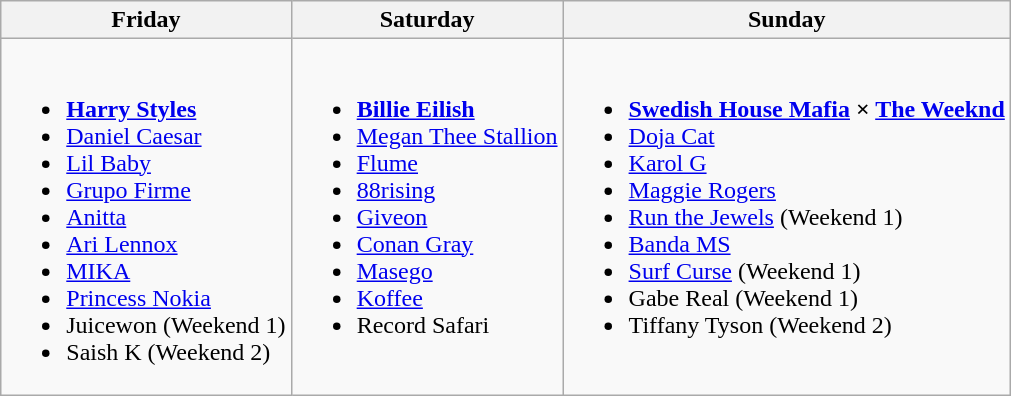<table class="wikitable">
<tr>
<th>Friday</th>
<th>Saturday</th>
<th>Sunday</th>
</tr>
<tr valign="top">
<td><br><ul><li><strong><a href='#'>Harry Styles</a></strong></li><li><a href='#'>Daniel Caesar</a></li><li><a href='#'>Lil Baby</a></li><li><a href='#'>Grupo Firme</a></li><li><a href='#'>Anitta</a></li><li><a href='#'>Ari Lennox</a></li><li><a href='#'>MIKA</a></li><li><a href='#'>Princess Nokia</a></li><li>Juicewon (Weekend 1)</li><li>Saish K (Weekend 2)</li></ul></td>
<td><br><ul><li><strong><a href='#'>Billie Eilish</a></strong></li><li><a href='#'>Megan Thee Stallion</a></li><li><a href='#'>Flume</a></li><li><a href='#'>88rising</a></li><li><a href='#'>Giveon</a></li><li><a href='#'>Conan Gray</a></li><li><a href='#'>Masego</a></li><li><a href='#'>Koffee</a></li><li>Record Safari</li></ul></td>
<td><br><ul><li><strong><a href='#'>Swedish House Mafia</a> × <a href='#'>The Weeknd</a></strong></li><li><a href='#'>Doja Cat</a></li><li><a href='#'>Karol G</a></li><li><a href='#'>Maggie Rogers</a></li><li><a href='#'>Run the Jewels</a> (Weekend 1)</li><li><a href='#'>Banda MS</a></li><li><a href='#'>Surf Curse</a> (Weekend 1)</li><li>Gabe Real (Weekend 1)</li><li>Tiffany Tyson (Weekend 2)</li></ul></td>
</tr>
</table>
